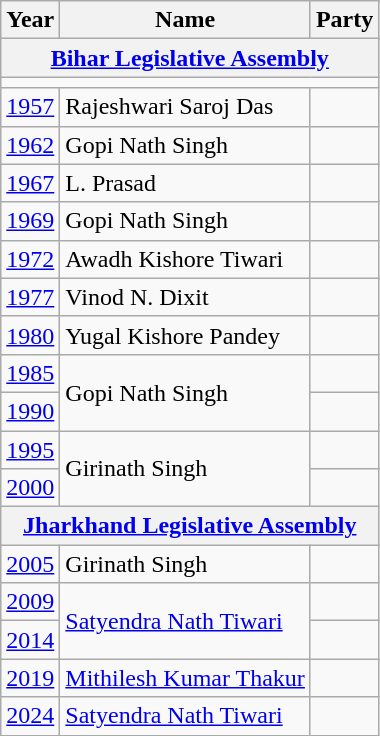<table class="wikitable sortable">
<tr>
<th>Year</th>
<th>Name</th>
<th colspan=2>Party</th>
</tr>
<tr>
<th colspan=4><a href='#'>Bihar Legislative Assembly</a></th>
</tr>
<tr>
<td colspan="4"></td>
</tr>
<tr>
<td><a href='#'>1957</a></td>
<td>Rajeshwari Saroj Das</td>
<td></td>
</tr>
<tr>
<td><a href='#'>1962</a></td>
<td>Gopi Nath Singh</td>
<td></td>
</tr>
<tr>
<td><a href='#'>1967</a></td>
<td>L. Prasad</td>
<td></td>
</tr>
<tr>
<td><a href='#'>1969</a></td>
<td>Gopi Nath Singh</td>
<td></td>
</tr>
<tr>
<td><a href='#'>1972</a></td>
<td>Awadh Kishore Tiwari</td>
<td></td>
</tr>
<tr>
<td><a href='#'>1977</a></td>
<td>Vinod N. Dixit</td>
<td></td>
</tr>
<tr>
<td><a href='#'>1980</a></td>
<td>Yugal Kishore Pandey</td>
<td></td>
</tr>
<tr>
<td><a href='#'>1985</a></td>
<td rowspan="2">Gopi Nath Singh</td>
<td></td>
</tr>
<tr>
<td><a href='#'>1990</a></td>
</tr>
<tr>
<td><a href='#'>1995</a></td>
<td rowspan="2">Girinath Singh</td>
<td></td>
</tr>
<tr>
<td><a href='#'>2000</a></td>
<td></td>
</tr>
<tr>
<th colspan=4><a href='#'>Jharkhand Legislative Assembly</a></th>
</tr>
<tr>
<td><a href='#'>2005</a></td>
<td>Girinath Singh</td>
<td></td>
</tr>
<tr>
<td><a href='#'>2009</a></td>
<td rowspan=2><a href='#'>Satyendra Nath Tiwari</a></td>
<td></td>
</tr>
<tr>
<td><a href='#'>2014</a></td>
<td></td>
</tr>
<tr>
<td><a href='#'>2019</a></td>
<td><a href='#'>Mithilesh Kumar Thakur</a></td>
<td></td>
</tr>
<tr>
<td><a href='#'>2024</a></td>
<td><a href='#'>Satyendra Nath Tiwari</a></td>
<td></td>
</tr>
</table>
